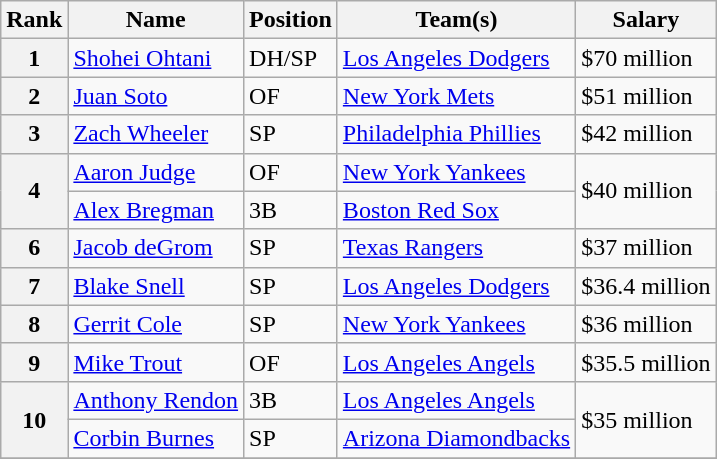<table class="wikitable">
<tr>
<th scope="col">Rank</th>
<th scope="col">Name</th>
<th scope="col">Position</th>
<th scope="col">Team(s)</th>
<th scope="col">Salary</th>
</tr>
<tr>
<th>1</th>
<td><a href='#'>Shohei Ohtani</a></td>
<td>DH/SP</td>
<td><a href='#'>Los Angeles Dodgers</a></td>
<td>$70 million</td>
</tr>
<tr>
<th>2</th>
<td><a href='#'>Juan Soto</a></td>
<td>OF</td>
<td><a href='#'>New York Mets</a></td>
<td>$51 million</td>
</tr>
<tr>
<th scope="row">3</th>
<td><a href='#'>Zach Wheeler</a></td>
<td>SP</td>
<td><a href='#'>Philadelphia Phillies</a></td>
<td>$42 million</td>
</tr>
<tr>
<th rowspan="2" scope="row">4</th>
<td><a href='#'>Aaron Judge</a></td>
<td>OF</td>
<td><a href='#'>New York Yankees</a></td>
<td rowspan="2">$40 million</td>
</tr>
<tr>
<td><a href='#'>Alex Bregman</a></td>
<td>3B</td>
<td><a href='#'>Boston Red Sox</a></td>
</tr>
<tr>
<th scope="row">6</th>
<td><a href='#'>Jacob deGrom</a></td>
<td>SP</td>
<td><a href='#'>Texas Rangers</a></td>
<td>$37 million</td>
</tr>
<tr>
<th scope="row">7</th>
<td><a href='#'>Blake Snell</a></td>
<td>SP</td>
<td><a href='#'>Los Angeles Dodgers</a></td>
<td>$36.4 million</td>
</tr>
<tr>
<th scope="row">8</th>
<td><a href='#'>Gerrit Cole</a></td>
<td>SP</td>
<td><a href='#'>New York Yankees</a></td>
<td>$36 million</td>
</tr>
<tr>
<th scope="row">9</th>
<td><a href='#'>Mike Trout</a></td>
<td>OF</td>
<td><a href='#'>Los Angeles Angels</a></td>
<td>$35.5 million</td>
</tr>
<tr>
<th rowspan="2" scope="row">10</th>
<td><a href='#'>Anthony Rendon</a></td>
<td>3B</td>
<td><a href='#'>Los Angeles Angels</a></td>
<td rowspan="2">$35 million</td>
</tr>
<tr>
<td><a href='#'>Corbin Burnes</a></td>
<td>SP</td>
<td><a href='#'>Arizona Diamondbacks</a></td>
</tr>
<tr>
</tr>
</table>
